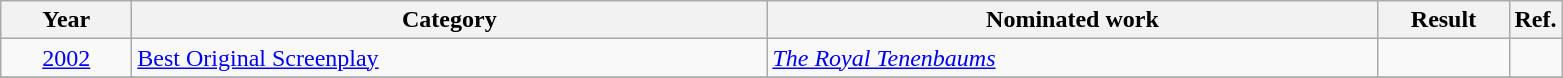<table class=wikitable>
<tr>
<th scope="col" style="width:5em;">Year</th>
<th scope="col" style="width:26em;">Category</th>
<th scope="col" style="width:25em;">Nominated work</th>
<th scope="col" style="width:5em;">Result</th>
<th>Ref.</th>
</tr>
<tr>
<td style="text-align:center;"><a href='#'>2002</a></td>
<td><a href='#'>Best Original Screenplay</a></td>
<td><em><a href='#'>The Royal Tenenbaums</a></em></td>
<td></td>
<td></td>
</tr>
<tr>
</tr>
</table>
